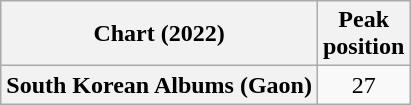<table class="wikitable plainrowheaders" style="text-align:center">
<tr>
<th scope="col">Chart (2022)</th>
<th scope="col">Peak<br>position</th>
</tr>
<tr>
<th scope="row">South Korean Albums (Gaon)</th>
<td>27</td>
</tr>
</table>
